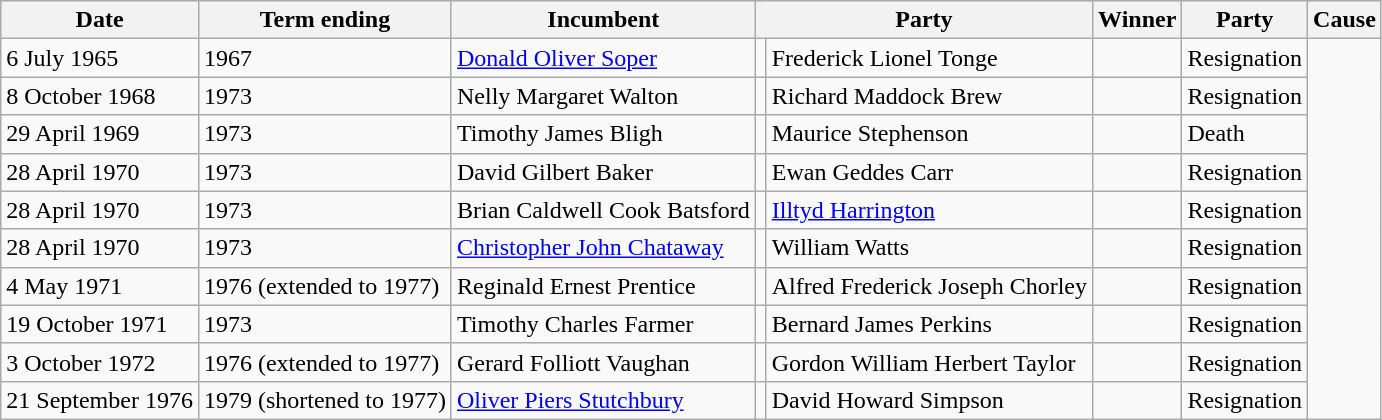<table class="wikitable sortable">
<tr>
<th>Date</th>
<th>Term ending</th>
<th>Incumbent</th>
<th colspan=2>Party</th>
<th>Winner</th>
<th colspan=2>Party</th>
<th>Cause</th>
</tr>
<tr>
<td>6 July 1965</td>
<td>1967</td>
<td><a href='#'>Donald Oliver Soper</a></td>
<td></td>
<td>Frederick Lionel Tonge</td>
<td></td>
<td>Resignation</td>
</tr>
<tr>
<td>8 October 1968</td>
<td>1973</td>
<td>Nelly Margaret Walton</td>
<td></td>
<td>Richard Maddock Brew</td>
<td></td>
<td>Resignation</td>
</tr>
<tr>
<td>29 April 1969</td>
<td>1973</td>
<td>Timothy James Bligh</td>
<td></td>
<td>Maurice Stephenson</td>
<td></td>
<td>Death</td>
</tr>
<tr>
<td>28 April 1970</td>
<td>1973</td>
<td>David Gilbert Baker</td>
<td></td>
<td>Ewan Geddes Carr</td>
<td></td>
<td>Resignation</td>
</tr>
<tr>
<td>28 April 1970</td>
<td>1973</td>
<td>Brian Caldwell Cook Batsford</td>
<td></td>
<td><a href='#'>Illtyd Harrington</a></td>
<td></td>
<td>Resignation</td>
</tr>
<tr>
<td>28 April 1970</td>
<td>1973</td>
<td><a href='#'>Christopher John Chataway</a></td>
<td></td>
<td>William Watts</td>
<td></td>
<td>Resignation</td>
</tr>
<tr>
<td>4 May 1971</td>
<td>1976 (extended to 1977)</td>
<td>Reginald Ernest Prentice</td>
<td></td>
<td>Alfred Frederick Joseph Chorley</td>
<td></td>
<td>Resignation</td>
</tr>
<tr>
<td>19 October 1971</td>
<td>1973</td>
<td>Timothy Charles Farmer</td>
<td></td>
<td>Bernard James Perkins</td>
<td></td>
<td>Resignation</td>
</tr>
<tr>
<td>3 October 1972</td>
<td>1976 (extended to 1977)</td>
<td>Gerard Folliott Vaughan</td>
<td></td>
<td>Gordon William Herbert Taylor</td>
<td></td>
<td>Resignation</td>
</tr>
<tr>
<td>21 September 1976</td>
<td>1979 (shortened to 1977)</td>
<td><a href='#'>Oliver Piers Stutchbury</a></td>
<td></td>
<td>David Howard Simpson</td>
<td></td>
<td>Resignation</td>
</tr>
</table>
